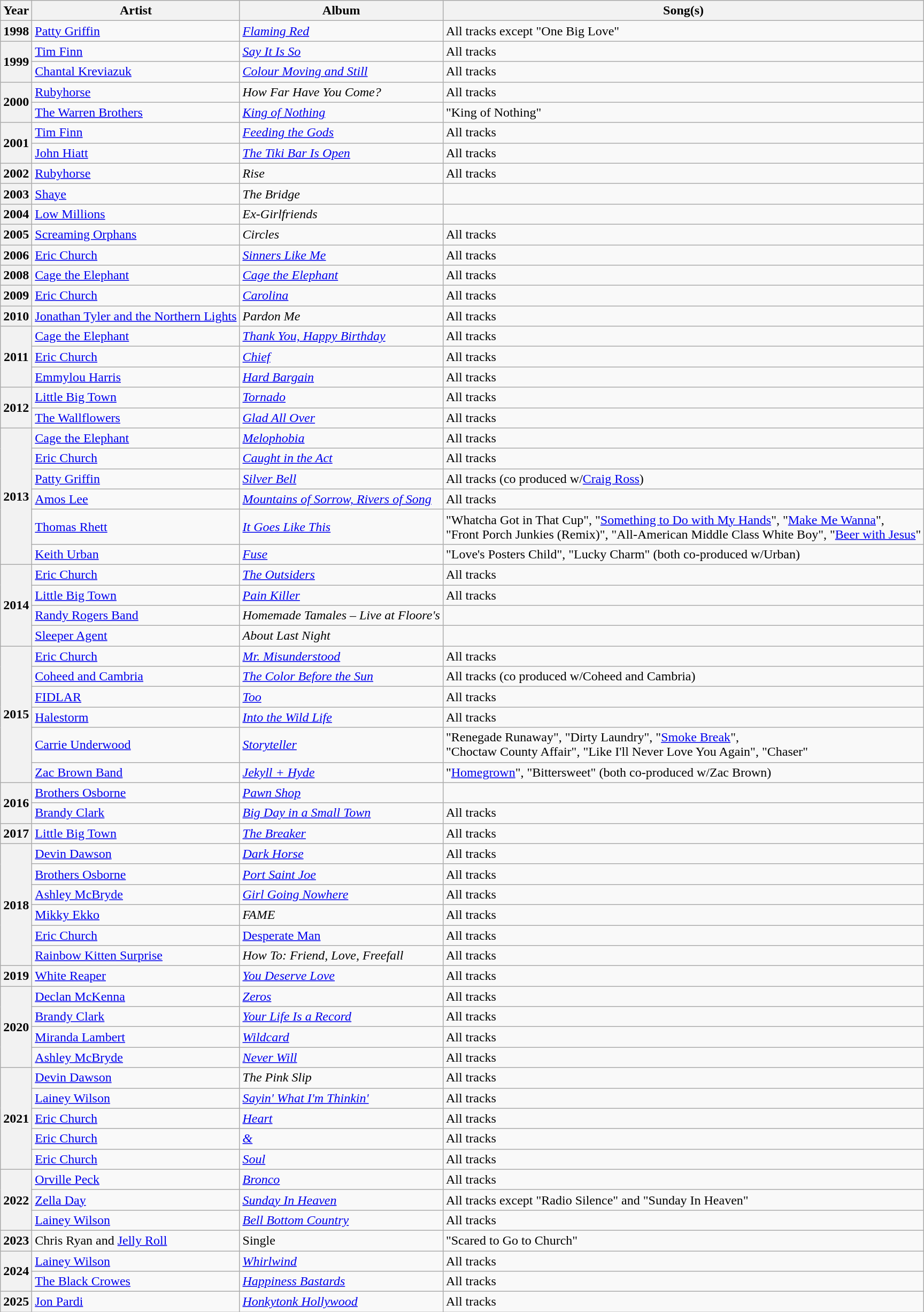<table class="wikitable">
<tr>
<th>Year</th>
<th>Artist</th>
<th>Album</th>
<th>Song(s)</th>
</tr>
<tr>
<th>1998</th>
<td><a href='#'>Patty Griffin</a></td>
<td><em><a href='#'>Flaming Red</a></em></td>
<td>All tracks except "One Big Love"</td>
</tr>
<tr>
<th rowspan="2">1999</th>
<td><a href='#'>Tim Finn</a></td>
<td><em><a href='#'>Say It Is So</a></em></td>
<td>All tracks</td>
</tr>
<tr>
<td><a href='#'>Chantal Kreviazuk</a></td>
<td><em><a href='#'>Colour Moving and Still</a></em></td>
<td>All tracks</td>
</tr>
<tr>
<th rowspan="2">2000</th>
<td><a href='#'>Rubyhorse</a></td>
<td><em>How Far Have You Come?</em></td>
<td>All tracks</td>
</tr>
<tr>
<td><a href='#'>The Warren Brothers</a></td>
<td><em><a href='#'>King of Nothing</a></em></td>
<td>"King of Nothing"</td>
</tr>
<tr>
<th rowspan="2">2001</th>
<td><a href='#'>Tim Finn</a></td>
<td><em><a href='#'>Feeding the Gods</a></em></td>
<td>All tracks</td>
</tr>
<tr>
<td><a href='#'>John Hiatt</a></td>
<td><em><a href='#'>The Tiki Bar Is Open</a></em></td>
<td>All tracks</td>
</tr>
<tr>
<th>2002</th>
<td><a href='#'>Rubyhorse</a></td>
<td><em>Rise</em></td>
<td>All tracks</td>
</tr>
<tr>
<th>2003</th>
<td><a href='#'>Shaye</a></td>
<td><em>The Bridge</em></td>
<td></td>
</tr>
<tr>
<th>2004</th>
<td><a href='#'>Low Millions</a></td>
<td><em>Ex-Girlfriends</em></td>
<td></td>
</tr>
<tr>
<th>2005</th>
<td><a href='#'>Screaming Orphans</a></td>
<td><em>Circles</em></td>
<td>All tracks</td>
</tr>
<tr>
<th>2006</th>
<td><a href='#'>Eric Church</a></td>
<td><em><a href='#'>Sinners Like Me</a></em></td>
<td>All tracks</td>
</tr>
<tr>
<th>2008</th>
<td><a href='#'>Cage the Elephant</a></td>
<td><em><a href='#'>Cage the Elephant</a></em></td>
<td>All tracks</td>
</tr>
<tr>
<th>2009</th>
<td><a href='#'>Eric Church</a></td>
<td><em><a href='#'>Carolina</a></em></td>
<td>All tracks</td>
</tr>
<tr>
<th>2010</th>
<td><a href='#'>Jonathan Tyler and the Northern Lights</a></td>
<td><em>Pardon Me</em></td>
<td>All tracks</td>
</tr>
<tr>
<th rowspan="3">2011</th>
<td><a href='#'>Cage the Elephant</a></td>
<td><em><a href='#'>Thank You, Happy Birthday</a></em></td>
<td>All tracks</td>
</tr>
<tr>
<td><a href='#'>Eric Church</a></td>
<td><em><a href='#'>Chief</a></em></td>
<td>All tracks</td>
</tr>
<tr>
<td><a href='#'>Emmylou Harris</a></td>
<td><em><a href='#'>Hard Bargain</a></em></td>
<td>All tracks</td>
</tr>
<tr>
<th rowspan="2">2012</th>
<td><a href='#'>Little Big Town</a></td>
<td><em><a href='#'>Tornado</a></em></td>
<td>All tracks</td>
</tr>
<tr>
<td><a href='#'>The Wallflowers</a></td>
<td><em><a href='#'>Glad All Over</a></em></td>
<td>All tracks</td>
</tr>
<tr>
<th rowspan="6">2013</th>
<td><a href='#'>Cage the Elephant</a></td>
<td><em><a href='#'>Melophobia</a></em></td>
<td>All tracks</td>
</tr>
<tr>
<td><a href='#'>Eric Church</a></td>
<td><em><a href='#'>Caught in the Act</a></em></td>
<td>All tracks</td>
</tr>
<tr>
<td><a href='#'>Patty Griffin</a></td>
<td><em><a href='#'>Silver Bell</a></em></td>
<td>All tracks (co produced w/<a href='#'>Craig Ross</a>)</td>
</tr>
<tr>
<td><a href='#'>Amos Lee</a></td>
<td><em><a href='#'>Mountains of Sorrow, Rivers of Song</a></em></td>
<td>All tracks</td>
</tr>
<tr>
<td><a href='#'>Thomas Rhett</a></td>
<td><em><a href='#'>It Goes Like This</a></em></td>
<td>"Whatcha Got in That Cup", "<a href='#'>Something to Do with My Hands</a>", "<a href='#'>Make Me Wanna</a>",<br>"Front Porch Junkies (Remix)", "All-American Middle Class White Boy", "<a href='#'>Beer with Jesus</a>"</td>
</tr>
<tr>
<td><a href='#'>Keith Urban</a></td>
<td><em><a href='#'>Fuse</a></em></td>
<td>"Love's Posters Child", "Lucky Charm" (both co-produced w/Urban)</td>
</tr>
<tr>
<th rowspan="4">2014</th>
<td><a href='#'>Eric Church</a></td>
<td><em><a href='#'>The Outsiders</a></em></td>
<td>All tracks</td>
</tr>
<tr>
<td><a href='#'>Little Big Town</a></td>
<td><em><a href='#'>Pain Killer</a></em></td>
<td>All tracks</td>
</tr>
<tr>
<td><a href='#'>Randy Rogers Band</a></td>
<td><em>Homemade Tamales – Live at Floore's</em></td>
<td></td>
</tr>
<tr>
<td><a href='#'>Sleeper Agent</a></td>
<td><em>About Last Night</em></td>
<td></td>
</tr>
<tr>
<th rowspan="6">2015</th>
<td><a href='#'>Eric Church</a></td>
<td><em><a href='#'>Mr. Misunderstood</a></em></td>
<td>All tracks</td>
</tr>
<tr>
<td><a href='#'>Coheed and Cambria</a></td>
<td><em><a href='#'>The Color Before the Sun</a></em></td>
<td>All tracks (co produced w/Coheed and Cambria)</td>
</tr>
<tr>
<td><a href='#'>FIDLAR</a></td>
<td><em><a href='#'>Too</a></em></td>
<td>All tracks</td>
</tr>
<tr>
<td><a href='#'>Halestorm</a></td>
<td><em><a href='#'>Into the Wild Life</a></em></td>
<td>All tracks</td>
</tr>
<tr>
<td><a href='#'>Carrie Underwood</a></td>
<td><em><a href='#'>Storyteller</a></em></td>
<td>"Renegade Runaway", "Dirty Laundry", "<a href='#'>Smoke Break</a>", <br>"Choctaw County Affair", "Like I'll Never Love You Again", "Chaser"</td>
</tr>
<tr>
<td><a href='#'>Zac Brown Band</a></td>
<td><em><a href='#'>Jekyll + Hyde</a></em></td>
<td>"<a href='#'>Homegrown</a>", "Bittersweet" (both co-produced w/Zac Brown)</td>
</tr>
<tr>
<th rowspan="2">2016</th>
<td><a href='#'>Brothers Osborne</a></td>
<td><em><a href='#'>Pawn Shop</a></em></td>
<td></td>
</tr>
<tr>
<td><a href='#'>Brandy Clark</a></td>
<td><em><a href='#'>Big Day in a Small Town</a></em></td>
<td>All tracks</td>
</tr>
<tr>
<th>2017</th>
<td><a href='#'>Little Big Town</a></td>
<td><em><a href='#'>The Breaker</a></em></td>
<td>All tracks</td>
</tr>
<tr>
<th rowspan="6">2018</th>
<td><a href='#'>Devin Dawson</a></td>
<td><em><a href='#'>Dark Horse</a></em></td>
<td>All tracks</td>
</tr>
<tr>
<td><a href='#'>Brothers Osborne</a></td>
<td><em><a href='#'>Port Saint Joe</a></em></td>
<td>All tracks</td>
</tr>
<tr>
<td><a href='#'>Ashley McBryde</a></td>
<td><em><a href='#'>Girl Going Nowhere</a></em></td>
<td>All tracks</td>
</tr>
<tr>
<td><a href='#'>Mikky Ekko</a></td>
<td><em>FAME</em></td>
<td>All tracks</td>
</tr>
<tr>
<td><a href='#'>Eric Church</a></td>
<td><a href='#'>Desperate Man</a></td>
<td>All tracks</td>
</tr>
<tr>
<td><a href='#'>Rainbow Kitten Surprise</a></td>
<td><em>How To: Friend, Love, Freefall</em></td>
<td>All tracks</td>
</tr>
<tr>
<th rowspan="1">2019</th>
<td><a href='#'>White Reaper</a></td>
<td><em><a href='#'>You Deserve Love</a></em></td>
<td>All tracks</td>
</tr>
<tr>
<th rowspan="4">2020</th>
<td><a href='#'>Declan McKenna</a></td>
<td><em><a href='#'>Zeros</a></em></td>
<td>All tracks</td>
</tr>
<tr>
<td><a href='#'>Brandy Clark</a></td>
<td><em><a href='#'>Your Life Is a Record</a></em></td>
<td>All tracks</td>
</tr>
<tr>
<td><a href='#'>Miranda Lambert</a></td>
<td><em><a href='#'>Wildcard</a></em></td>
<td>All tracks</td>
</tr>
<tr>
<td><a href='#'>Ashley McBryde</a></td>
<td><em><a href='#'>Never Will</a></em></td>
<td>All tracks</td>
</tr>
<tr>
<th rowspan="5">2021</th>
<td><a href='#'>Devin Dawson</a></td>
<td><em>The Pink Slip</em></td>
<td>All tracks</td>
</tr>
<tr>
<td><a href='#'>Lainey Wilson</a></td>
<td><em><a href='#'>Sayin' What I'm Thinkin'</a></em></td>
<td>All tracks</td>
</tr>
<tr>
<td><a href='#'>Eric Church</a></td>
<td><em><a href='#'>Heart</a></em></td>
<td>All tracks</td>
</tr>
<tr>
<td><a href='#'>Eric Church</a></td>
<td><em><a href='#'>&</a></em></td>
<td>All tracks</td>
</tr>
<tr>
<td><a href='#'>Eric Church</a></td>
<td><em><a href='#'>Soul</a></em></td>
<td>All tracks</td>
</tr>
<tr>
<th rowspan="3">2022</th>
<td><a href='#'>Orville Peck</a></td>
<td><em><a href='#'>Bronco</a></em></td>
<td>All tracks</td>
</tr>
<tr>
<td><a href='#'>Zella Day</a></td>
<td><em><a href='#'>Sunday In Heaven</a></em></td>
<td>All tracks except "Radio Silence" and "Sunday In Heaven"</td>
</tr>
<tr>
<td><a href='#'>Lainey Wilson</a></td>
<td><em><a href='#'>Bell Bottom Country</a></em></td>
<td>All tracks</td>
</tr>
<tr>
<th>2023</th>
<td>Chris Ryan and <a href='#'>Jelly Roll</a></td>
<td>Single</td>
<td>"Scared to Go to Church"</td>
</tr>
<tr>
<th rowspan="2">2024</th>
<td><a href='#'>Lainey Wilson</a></td>
<td><em><a href='#'>Whirlwind</a></em></td>
<td>All tracks</td>
</tr>
<tr>
<td><a href='#'>The Black Crowes</a></td>
<td><em><a href='#'>Happiness Bastards</a></em></td>
<td>All tracks</td>
</tr>
<tr>
<th>2025</th>
<td><a href='#'>Jon Pardi</a></td>
<td><em><a href='#'>Honkytonk Hollywood</a></em></td>
<td>All tracks</td>
</tr>
</table>
